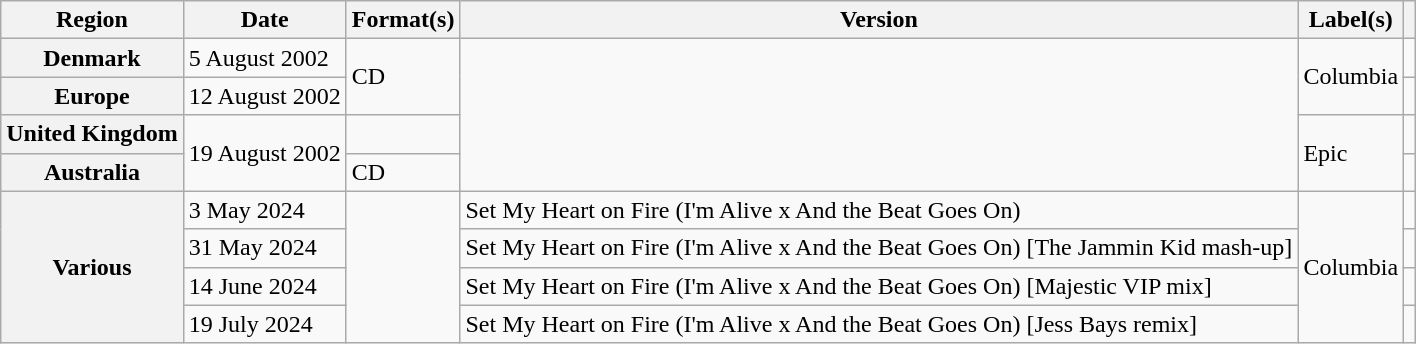<table class="wikitable plainrowheaders">
<tr>
<th scope="col">Region</th>
<th scope="col">Date</th>
<th scope="col">Format(s)</th>
<th scope="col">Version</th>
<th scope="col">Label(s)</th>
<th scope="col"></th>
</tr>
<tr>
<th scope="row">Denmark</th>
<td>5 August 2002</td>
<td rowspan="2">CD</td>
<td rowspan="4"></td>
<td rowspan="2">Columbia</td>
<td></td>
</tr>
<tr>
<th scope="row">Europe</th>
<td>12 August 2002</td>
<td></td>
</tr>
<tr>
<th scope="row">United Kingdom</th>
<td rowspan="2">19 August 2002</td>
<td></td>
<td rowspan="2">Epic</td>
<td></td>
</tr>
<tr>
<th scope="row">Australia</th>
<td>CD</td>
<td></td>
</tr>
<tr>
<th scope="row" rowspan="4">Various</th>
<td>3 May 2024</td>
<td rowspan="4"></td>
<td>Set My Heart on Fire (I'm Alive x And the Beat Goes On)</td>
<td rowspan="4">Columbia</td>
<td></td>
</tr>
<tr>
<td>31 May 2024</td>
<td>Set My Heart on Fire (I'm Alive x And the Beat Goes On) [The Jammin Kid mash-up]</td>
<td></td>
</tr>
<tr>
<td>14 June 2024</td>
<td>Set My Heart on Fire (I'm Alive x And the Beat Goes On) [Majestic VIP mix]</td>
<td></td>
</tr>
<tr>
<td>19 July 2024</td>
<td>Set My Heart on Fire (I'm Alive x And the Beat Goes On) [Jess Bays remix]</td>
<td></td>
</tr>
</table>
